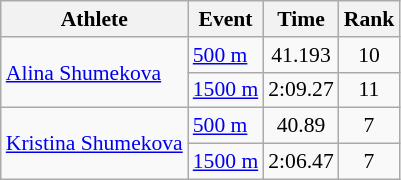<table class="wikitable" style="font-size:90%">
<tr>
<th>Athlete</th>
<th>Event</th>
<th>Time</th>
<th>Rank</th>
</tr>
<tr align=center>
<td align=left rowspan=2><a href='#'>Alina Shumekova</a></td>
<td align=left><a href='#'>500 m</a></td>
<td>41.193</td>
<td>10</td>
</tr>
<tr align=center>
<td align=left><a href='#'>1500 m</a></td>
<td>2:09.27</td>
<td>11</td>
</tr>
<tr align=center>
<td align=left rowspan=2><a href='#'>Kristina Shumekova</a></td>
<td align=left><a href='#'>500 m</a></td>
<td>40.89</td>
<td>7</td>
</tr>
<tr align=center>
<td align=left><a href='#'>1500 m</a></td>
<td>2:06.47</td>
<td>7</td>
</tr>
</table>
